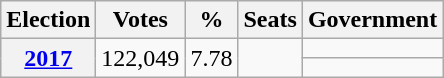<table class="wikitable" style="text-align: right;">
<tr>
<th>Election</th>
<th>Votes</th>
<th>%</th>
<th>Seats</th>
<th>Government</th>
</tr>
<tr>
<th rowspan=2><a href='#'>2017</a></th>
<td rowspan=2>122,049</td>
<td rowspan=2>7.78</td>
<td rowspan=2></td>
<td></td>
</tr>
<tr>
<td></td>
</tr>
</table>
